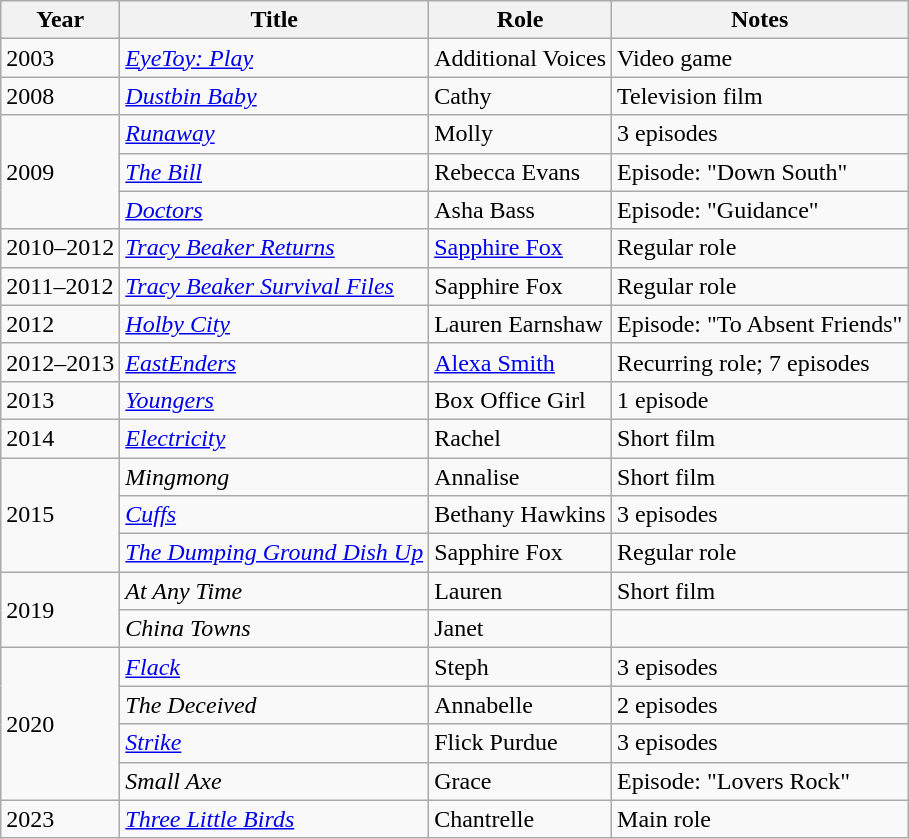<table class="wikitable">
<tr>
<th>Year</th>
<th>Title</th>
<th>Role</th>
<th>Notes</th>
</tr>
<tr>
<td>2003</td>
<td><em><a href='#'>EyeToy: Play</a></em></td>
<td>Additional Voices</td>
<td>Video game</td>
</tr>
<tr>
<td>2008</td>
<td><em><a href='#'>Dustbin Baby</a></em></td>
<td>Cathy</td>
<td>Television film</td>
</tr>
<tr>
<td rowspan="3">2009</td>
<td><em><a href='#'>Runaway</a></em></td>
<td>Molly</td>
<td>3 episodes</td>
</tr>
<tr>
<td><em><a href='#'>The Bill</a></em></td>
<td>Rebecca Evans</td>
<td>Episode: "Down South"</td>
</tr>
<tr>
<td><em><a href='#'>Doctors</a></em></td>
<td>Asha Bass</td>
<td>Episode: "Guidance"</td>
</tr>
<tr>
<td>2010–2012</td>
<td><em> <a href='#'>Tracy Beaker Returns</a></em></td>
<td><a href='#'>Sapphire Fox</a></td>
<td>Regular role</td>
</tr>
<tr>
<td>2011–2012</td>
<td><em> <a href='#'>Tracy Beaker Survival Files</a></em></td>
<td>Sapphire Fox</td>
<td>Regular role</td>
</tr>
<tr>
<td>2012</td>
<td><em><a href='#'>Holby City</a></em></td>
<td>Lauren Earnshaw</td>
<td>Episode: "To Absent Friends"</td>
</tr>
<tr>
<td>2012–2013</td>
<td><em><a href='#'>EastEnders</a></em></td>
<td><a href='#'>Alexa Smith</a></td>
<td>Recurring role; 7 episodes</td>
</tr>
<tr>
<td>2013</td>
<td><em><a href='#'>Youngers</a></em></td>
<td>Box Office Girl</td>
<td>1 episode</td>
</tr>
<tr>
<td>2014</td>
<td><em><a href='#'>Electricity</a></em></td>
<td>Rachel</td>
<td>Short film</td>
</tr>
<tr>
<td rowspan="3">2015</td>
<td><em>Mingmong</em></td>
<td>Annalise</td>
<td>Short film</td>
</tr>
<tr>
<td><em><a href='#'>Cuffs</a></em></td>
<td>Bethany Hawkins</td>
<td>3 episodes</td>
</tr>
<tr>
<td><em><a href='#'>The Dumping Ground Dish Up</a></em></td>
<td>Sapphire Fox</td>
<td>Regular role</td>
</tr>
<tr>
<td rowspan="2">2019</td>
<td><em>At Any Time</em></td>
<td>Lauren</td>
<td>Short film</td>
</tr>
<tr>
<td><em>China Towns</em></td>
<td>Janet</td>
<td></td>
</tr>
<tr>
<td rowspan="4">2020</td>
<td><em><a href='#'>Flack</a></em></td>
<td>Steph</td>
<td>3 episodes</td>
</tr>
<tr>
<td><em>The Deceived</em></td>
<td>Annabelle</td>
<td>2 episodes</td>
</tr>
<tr>
<td><em><a href='#'>Strike</a></em></td>
<td>Flick Purdue</td>
<td>3 episodes</td>
</tr>
<tr>
<td><em>Small Axe</em></td>
<td>Grace</td>
<td>Episode: "Lovers Rock"</td>
</tr>
<tr>
<td>2023</td>
<td><em><a href='#'>Three Little Birds</a></em></td>
<td>Chantrelle</td>
<td>Main role</td>
</tr>
</table>
